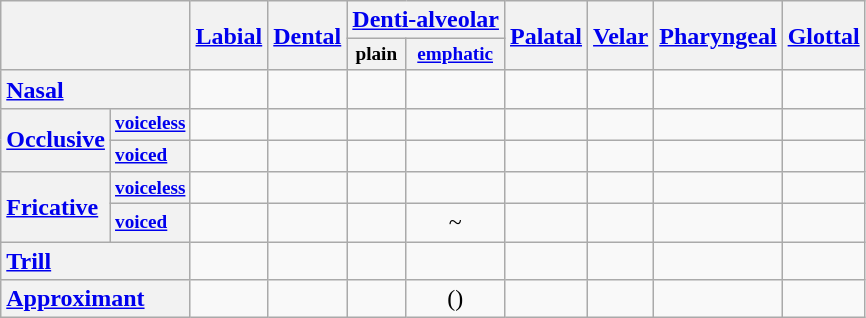<table class="wikitable" style="text-align:center">
<tr>
<th colspan="2" rowspan="2"></th>
<th rowspan="2"><a href='#'>Labial</a></th>
<th rowspan="2"><a href='#'>Dental</a></th>
<th colspan="2"><a href='#'>Denti-alveolar</a></th>
<th rowspan="2"><a href='#'>Palatal</a></th>
<th rowspan="2"><a href='#'>Velar</a></th>
<th rowspan="2"><a href='#'>Pharyngeal</a></th>
<th rowspan="2"><a href='#'>Glottal</a></th>
</tr>
<tr style="font-size: 80%;">
<th>plain</th>
<th><a href='#'>emphatic</a></th>
</tr>
<tr>
<th colspan="2" style="text-align: left;"><a href='#'>Nasal</a></th>
<td></td>
<td></td>
<td></td>
<td></td>
<td></td>
<td></td>
<td></td>
<td></td>
</tr>
<tr>
<th rowspan="2" style="text-align: left;"><a href='#'>Occlusive</a></th>
<th style="text-align: left; font-size: 80%;"><a href='#'>voiceless</a></th>
<td></td>
<td></td>
<td></td>
<td></td>
<td></td>
<td></td>
<td></td>
<td></td>
</tr>
<tr>
<th style="text-align: left; font-size: 80%;"><a href='#'>voiced</a></th>
<td></td>
<td></td>
<td></td>
<td></td>
<td></td>
<td></td>
<td></td>
<td></td>
</tr>
<tr>
<th rowspan="2" style="text-align: left;"><a href='#'>Fricative</a></th>
<th style="text-align: left; font-size: 80%;"><a href='#'>voiceless</a></th>
<td></td>
<td></td>
<td></td>
<td></td>
<td></td>
<td></td>
<td></td>
<td></td>
</tr>
<tr>
<th style="text-align: left; font-size: 80%;"><a href='#'>voiced</a></th>
<td></td>
<td></td>
<td></td>
<td> ~ </td>
<td></td>
<td></td>
<td></td>
<td></td>
</tr>
<tr>
<th colspan="2" style="text-align: left;"><a href='#'>Trill</a></th>
<td></td>
<td></td>
<td></td>
<td></td>
<td></td>
<td></td>
<td></td>
<td></td>
</tr>
<tr>
<th colspan="2" style="text-align: left;"><a href='#'>Approximant</a></th>
<td></td>
<td></td>
<td></td>
<td>()</td>
<td></td>
<td></td>
<td></td>
<td></td>
</tr>
</table>
